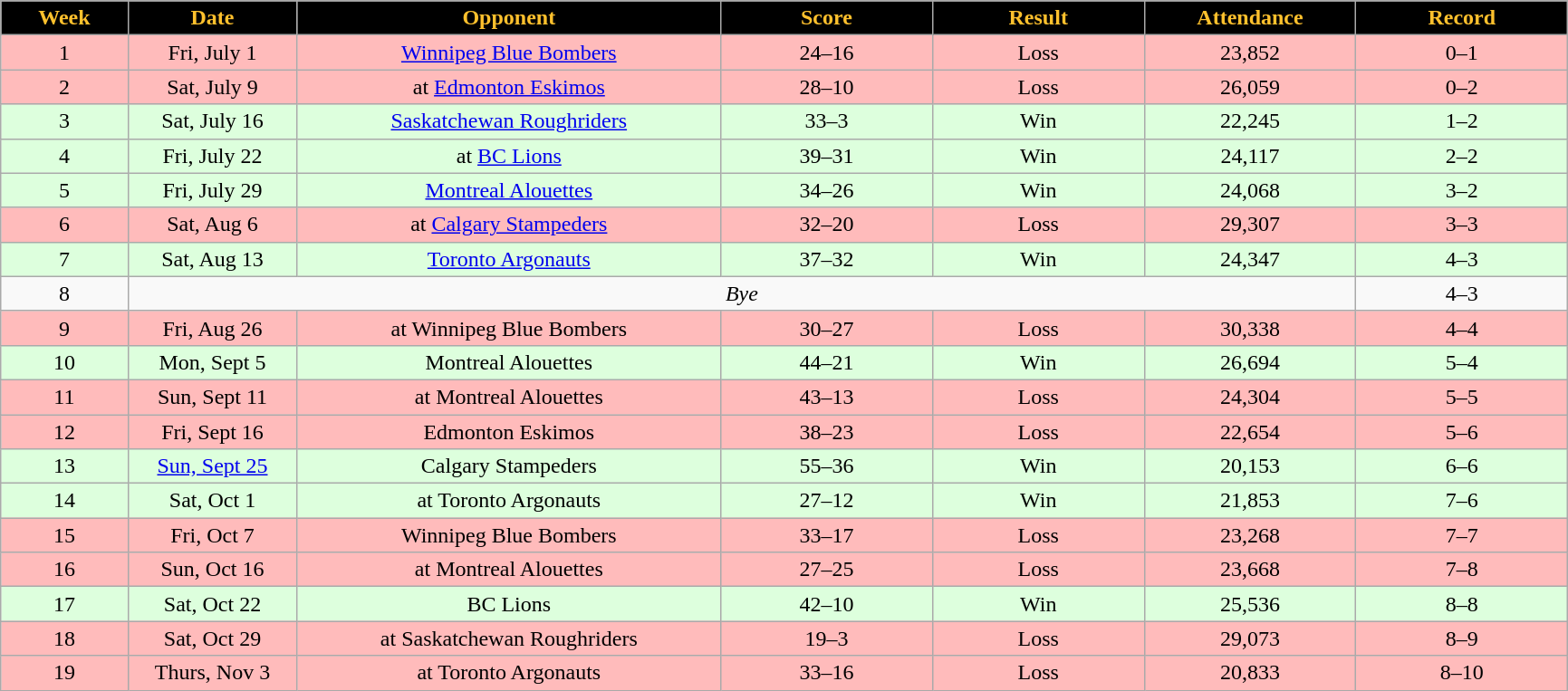<table class="wikitable sortable">
<tr>
<th style="background:black; color:#ffc12d; width:6%;">Week</th>
<th style="background:black; color:#ffc12d; width:8%;">Date</th>
<th style="background:black; color:#ffc12d; width:20%;">Opponent</th>
<th style="background:black; color:#ffc12d; width:10%;">Score</th>
<th style="background:black; color:#ffc12d; width:10%;">Result</th>
<th style="background:black; color:#ffc12d; width:10%;">Attendance</th>
<th style="background:black; color:#ffc12d; width:10%;">Record</th>
</tr>
<tr style="text-align:center; background:#fbb;">
<td>1</td>
<td>Fri, July 1</td>
<td><a href='#'>Winnipeg Blue Bombers</a></td>
<td>24–16</td>
<td>Loss</td>
<td>23,852</td>
<td>0–1</td>
</tr>
<tr style="text-align:center; background:#fbb;">
<td>2</td>
<td>Sat, July 9</td>
<td>at <a href='#'>Edmonton Eskimos</a></td>
<td>28–10</td>
<td>Loss</td>
<td>26,059</td>
<td>0–2</td>
</tr>
<tr style="text-align:center; background:#dfd;">
<td>3</td>
<td>Sat, July 16</td>
<td><a href='#'>Saskatchewan Roughriders</a></td>
<td>33–3</td>
<td>Win</td>
<td>22,245</td>
<td>1–2</td>
</tr>
<tr style="text-align:center; background:#dfd;">
<td>4</td>
<td>Fri, July 22</td>
<td>at <a href='#'>BC Lions</a></td>
<td>39–31</td>
<td>Win</td>
<td>24,117</td>
<td>2–2</td>
</tr>
<tr style="text-align:center; background:#dfd;">
<td>5</td>
<td>Fri, July 29</td>
<td><a href='#'>Montreal Alouettes</a></td>
<td>34–26</td>
<td>Win</td>
<td>24,068</td>
<td>3–2</td>
</tr>
<tr style="text-align:center; background:#fbb;">
<td>6</td>
<td>Sat, Aug 6</td>
<td>at <a href='#'>Calgary Stampeders</a></td>
<td>32–20</td>
<td>Loss</td>
<td>29,307</td>
<td>3–3</td>
</tr>
<tr style="text-align:center; background:#dfd;">
<td>7</td>
<td>Sat, Aug 13</td>
<td><a href='#'>Toronto Argonauts</a></td>
<td>37–32</td>
<td>Win</td>
<td>24,347</td>
<td>4–3</td>
</tr>
<tr style="text-align:center;">
<td>8</td>
<td colspan="5" style="text-align:center;"><em>Bye</em></td>
<td>4–3</td>
</tr>
<tr style="text-align:center; background:#fbb;">
<td>9</td>
<td>Fri, Aug 26</td>
<td>at Winnipeg Blue Bombers</td>
<td>30–27</td>
<td>Loss</td>
<td>30,338</td>
<td>4–4</td>
</tr>
<tr style="text-align:center; background:#dfd;">
<td>10</td>
<td>Mon, Sept 5</td>
<td>Montreal Alouettes</td>
<td>44–21</td>
<td>Win</td>
<td>26,694</td>
<td>5–4</td>
</tr>
<tr style="text-align:center; background:#fbb;">
<td>11</td>
<td>Sun, Sept 11</td>
<td>at Montreal Alouettes</td>
<td>43–13</td>
<td>Loss</td>
<td>24,304</td>
<td>5–5</td>
</tr>
<tr style="text-align:center; background:#fbb;">
<td>12</td>
<td>Fri, Sept 16</td>
<td>Edmonton Eskimos</td>
<td>38–23</td>
<td>Loss</td>
<td>22,654</td>
<td>5–6</td>
</tr>
<tr style="text-align:center; background:#dfd;">
<td>13</td>
<td><a href='#'>Sun, Sept 25</a></td>
<td>Calgary Stampeders</td>
<td>55–36</td>
<td>Win</td>
<td>20,153</td>
<td>6–6</td>
</tr>
<tr style="text-align:center; background:#dfd;">
<td>14</td>
<td>Sat, Oct 1</td>
<td>at Toronto Argonauts</td>
<td>27–12</td>
<td>Win</td>
<td>21,853</td>
<td>7–6</td>
</tr>
<tr style="text-align:center; background:#fbb;">
<td>15</td>
<td>Fri, Oct 7</td>
<td>Winnipeg Blue Bombers</td>
<td>33–17</td>
<td>Loss</td>
<td>23,268</td>
<td>7–7</td>
</tr>
<tr style="text-align:center; background:#fbb;">
<td>16</td>
<td>Sun, Oct 16</td>
<td>at Montreal Alouettes</td>
<td>27–25</td>
<td>Loss</td>
<td>23,668</td>
<td>7–8</td>
</tr>
<tr style="text-align:center; background:#dfd;">
<td>17</td>
<td>Sat, Oct 22</td>
<td>BC Lions</td>
<td>42–10</td>
<td>Win</td>
<td>25,536</td>
<td>8–8</td>
</tr>
<tr style="text-align:center; background:#fbb;">
<td>18</td>
<td>Sat, Oct 29</td>
<td>at Saskatchewan Roughriders</td>
<td>19–3</td>
<td>Loss</td>
<td>29,073</td>
<td>8–9</td>
</tr>
<tr style="text-align:center; background:#fbb;">
<td>19</td>
<td>Thurs, Nov 3</td>
<td>at Toronto Argonauts</td>
<td>33–16</td>
<td>Loss</td>
<td>20,833</td>
<td>8–10</td>
</tr>
</table>
